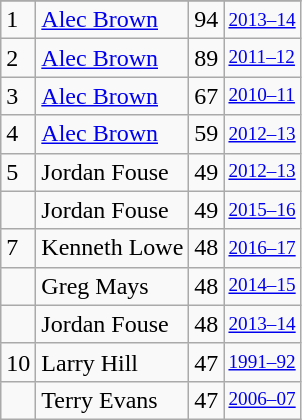<table class="wikitable">
<tr>
</tr>
<tr>
<td>1</td>
<td><a href='#'>Alec Brown</a></td>
<td>94</td>
<td style="font-size:80%;"><a href='#'>2013–14</a></td>
</tr>
<tr>
<td>2</td>
<td><a href='#'>Alec Brown</a></td>
<td>89</td>
<td style="font-size:80%;"><a href='#'>2011–12</a></td>
</tr>
<tr>
<td>3</td>
<td><a href='#'>Alec Brown</a></td>
<td>67</td>
<td style="font-size:80%;"><a href='#'>2010–11</a></td>
</tr>
<tr>
<td>4</td>
<td><a href='#'>Alec Brown</a></td>
<td>59</td>
<td style="font-size:80%;"><a href='#'>2012–13</a></td>
</tr>
<tr>
<td>5</td>
<td>Jordan Fouse</td>
<td>49</td>
<td style="font-size:80%;"><a href='#'>2012–13</a></td>
</tr>
<tr>
<td></td>
<td>Jordan Fouse</td>
<td>49</td>
<td style="font-size:80%;"><a href='#'>2015–16</a></td>
</tr>
<tr>
<td>7</td>
<td>Kenneth Lowe</td>
<td>48</td>
<td style="font-size:80%;"><a href='#'>2016–17</a></td>
</tr>
<tr>
<td></td>
<td>Greg Mays</td>
<td>48</td>
<td style="font-size:80%;"><a href='#'>2014–15</a></td>
</tr>
<tr>
<td></td>
<td>Jordan Fouse</td>
<td>48</td>
<td style="font-size:80%;"><a href='#'>2013–14</a></td>
</tr>
<tr>
<td>10</td>
<td>Larry Hill</td>
<td>47</td>
<td style="font-size:80%;"><a href='#'>1991–92</a></td>
</tr>
<tr>
<td></td>
<td>Terry Evans</td>
<td>47</td>
<td style="font-size:80%;"><a href='#'>2006–07</a></td>
</tr>
</table>
